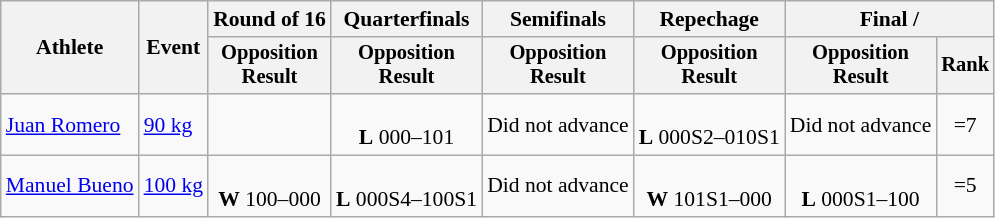<table class="wikitable" style="font-size:90%">
<tr>
<th rowspan=2>Athlete</th>
<th rowspan=2>Event</th>
<th>Round of 16</th>
<th>Quarterfinals</th>
<th>Semifinals</th>
<th>Repechage</th>
<th colspan=2>Final / </th>
</tr>
<tr style="font-size:95%">
<th>Opposition<br>Result</th>
<th>Opposition<br>Result</th>
<th>Opposition<br>Result</th>
<th>Opposition<br>Result</th>
<th>Opposition<br>Result</th>
<th>Rank</th>
</tr>
<tr align=center>
<td align=left><a href='#'>Juan Romero</a></td>
<td align=left><a href='#'>90 kg</a></td>
<td></td>
<td><br><strong>L</strong> 000–101</td>
<td>Did not advance</td>
<td><br><strong>L</strong> 000S2–010S1</td>
<td>Did not advance</td>
<td>=7</td>
</tr>
<tr align=center>
<td align=left><a href='#'>Manuel Bueno</a></td>
<td align=left><a href='#'>100 kg</a></td>
<td><br><strong>W</strong> 100–000</td>
<td><br><strong>L</strong> 000S4–100S1</td>
<td>Did not advance</td>
<td><br><strong>W</strong> 101S1–000</td>
<td><br><strong>L</strong> 000S1–100</td>
<td>=5</td>
</tr>
</table>
